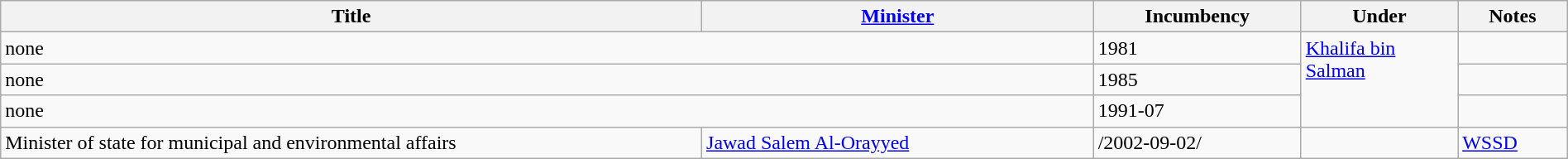<table class="wikitable" style="width:100%;">
<tr>
<th>Title</th>
<th style="width:25%;"><a href='#'>Minister</a></th>
<th style="width:160px;">Incumbency</th>
<th style="width:10%;">Under</th>
<th style="width:7%;">Notes</th>
</tr>
<tr>
<td colspan="2" style="vertical-align:top;">none</td>
<td>1981</td>
<td rowspan="3" style="vertical-align:top;"><a href='#'>Khalifa bin Salman</a></td>
<td></td>
</tr>
<tr>
<td colspan="2" style="vertical-align:top;">none</td>
<td>1985</td>
<td></td>
</tr>
<tr>
<td colspan="2" style="vertical-align:top;">none</td>
<td>1991-07</td>
<td></td>
</tr>
<tr>
<td>Minister of state for municipal and environmental affairs</td>
<td><a href='#'>Jawad Salem Al-Orayyed</a></td>
<td>/2002-09-02/</td>
<td></td>
<td><a href='#'>WSSD</a></td>
</tr>
</table>
